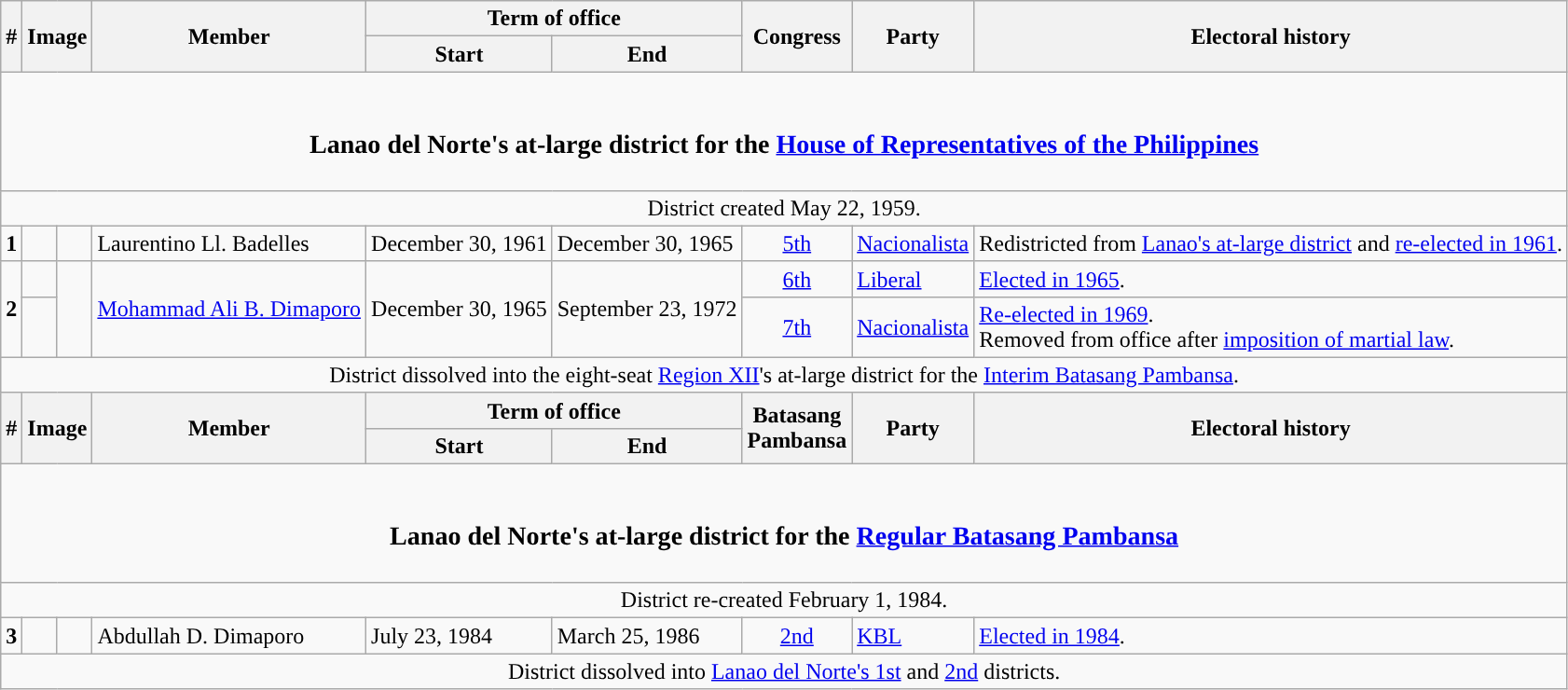<table class=wikitable>
<tr>
<th rowspan="2">#</th>
<th rowspan="2" colspan=2>Image</th>
<th rowspan="2">Member</th>
<th colspan=2>Term of office</th>
<th rowspan="2">Congress</th>
<th rowspan="2">Party</th>
<th rowspan="2">Electoral history</th>
</tr>
<tr>
<th>Start</th>
<th>End</th>
</tr>
<tr>
<td colspan="9" style="text-align:center;"><br><h3>Lanao del Norte's at-large district for the <a href='#'>House of Representatives of the Philippines</a></h3></td>
</tr>
<tr>
<td colspan="9" style="text-align:center;">District created May 22, 1959.</td>
</tr>
<tr>
<td style="text-align:center;"><strong>1</strong></td>
<td style="color:inherit;background:"></td>
<td></td>
<td>Laurentino Ll. Badelles</td>
<td>December 30, 1961</td>
<td>December 30, 1965</td>
<td style="text-align:center;"><a href='#'>5th</a></td>
<td><a href='#'>Nacionalista</a></td>
<td>Redistricted from <a href='#'>Lanao's at-large district</a> and <a href='#'>re-elected in 1961</a>.</td>
</tr>
<tr>
<td rowspan="2" style="text-align:center;"><strong>2</strong></td>
<td style="color:inherit;background:"></td>
<td rowspan="2"></td>
<td rowspan="2"><a href='#'>Mohammad Ali B. Dimaporo</a></td>
<td rowspan="2">December 30, 1965</td>
<td rowspan="2">September 23, 1972</td>
<td style="text-align:center;"><a href='#'>6th</a></td>
<td><a href='#'>Liberal</a></td>
<td><a href='#'>Elected in 1965</a>.</td>
</tr>
<tr>
<td style="color:inherit;background:"></td>
<td style="text-align:center;"><a href='#'>7th</a></td>
<td><a href='#'>Nacionalista</a></td>
<td><a href='#'>Re-elected in 1969</a>.<br>Removed from office after <a href='#'>imposition of martial law</a>.</td>
</tr>
<tr>
<td colspan="9" style="text-align:center;">District dissolved into the eight-seat <a href='#'>Region XII</a>'s at-large district for the <a href='#'>Interim Batasang Pambansa</a>.</td>
</tr>
<tr>
<th rowspan="2">#</th>
<th rowspan="2" colspan=2>Image</th>
<th rowspan="2">Member</th>
<th colspan=2>Term of office</th>
<th rowspan="2">Batasang<br>Pambansa</th>
<th rowspan="2">Party</th>
<th rowspan="2">Electoral history</th>
</tr>
<tr>
<th>Start</th>
<th>End</th>
</tr>
<tr>
<td colspan="9" style="text-align:center;"><br><h3>Lanao del Norte's at-large district for the <a href='#'>Regular Batasang Pambansa</a></h3></td>
</tr>
<tr>
<td colspan="9" style="text-align:center;">District re-created February 1, 1984.</td>
</tr>
<tr>
<td style="text-align:center;"><strong>3</strong></td>
<td style="color:inherit;background:"></td>
<td></td>
<td>Abdullah D. Dimaporo</td>
<td>July 23, 1984</td>
<td>March 25, 1986</td>
<td style="text-align:center;"><a href='#'>2nd</a></td>
<td><a href='#'>KBL</a></td>
<td><a href='#'>Elected in 1984</a>.</td>
</tr>
<tr>
<td colspan="9" style="text-align:center;">District dissolved into <a href='#'>Lanao del Norte's 1st</a> and <a href='#'>2nd</a> districts.</td>
</tr>
</table>
